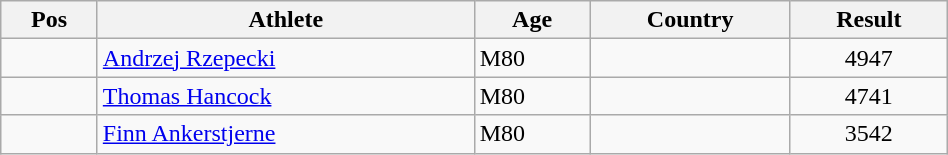<table class="wikitable"  style="text-align:center; width:50%;">
<tr>
<th>Pos</th>
<th>Athlete</th>
<th>Age</th>
<th>Country</th>
<th>Result</th>
</tr>
<tr>
<td align=center></td>
<td align=left><a href='#'>Andrzej Rzepecki</a></td>
<td align=left>M80</td>
<td align=left></td>
<td>4947</td>
</tr>
<tr>
<td align=center></td>
<td align=left><a href='#'>Thomas Hancock</a></td>
<td align=left>M80</td>
<td align=left></td>
<td>4741</td>
</tr>
<tr>
<td align=center></td>
<td align=left><a href='#'>Finn Ankerstjerne</a></td>
<td align=left>M80</td>
<td align=left></td>
<td>3542</td>
</tr>
</table>
